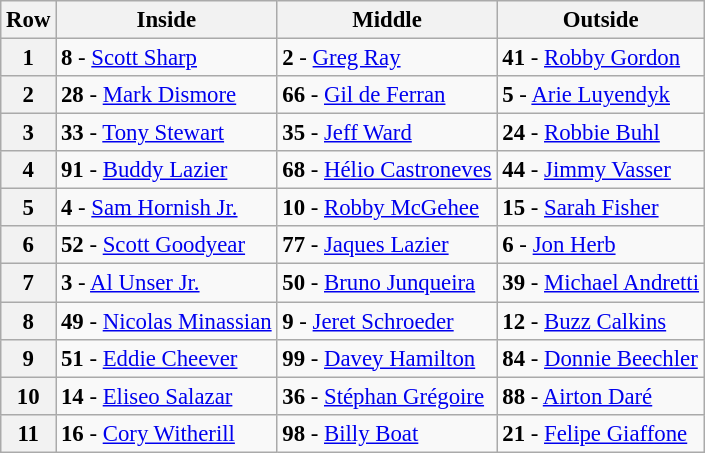<table class="wikitable" style="font-size: 95%;">
<tr>
<th>Row</th>
<th>Inside</th>
<th>Middle</th>
<th>Outside</th>
</tr>
<tr>
<th>1</th>
<td> <strong>8</strong> - <a href='#'>Scott Sharp</a></td>
<td> <strong>2</strong> - <a href='#'>Greg Ray</a></td>
<td> <strong>41</strong> - <a href='#'>Robby Gordon</a></td>
</tr>
<tr>
<th>2</th>
<td> <strong>28</strong> - <a href='#'>Mark Dismore</a></td>
<td> <strong>66</strong> - <a href='#'>Gil de Ferran</a></td>
<td> <strong>5</strong> - <a href='#'>Arie Luyendyk</a> <strong></strong></td>
</tr>
<tr>
<th>3</th>
<td> <strong>33</strong> - <a href='#'>Tony Stewart</a></td>
<td> <strong>35</strong> - <a href='#'>Jeff Ward</a></td>
<td> <strong>24</strong> - <a href='#'>Robbie Buhl</a></td>
</tr>
<tr>
<th>4</th>
<td> <strong>91</strong> - <a href='#'>Buddy Lazier</a> <strong></strong></td>
<td> <strong>68</strong> - <a href='#'>Hélio Castroneves</a> <strong></strong></td>
<td> <strong>44</strong> - <a href='#'>Jimmy Vasser</a></td>
</tr>
<tr>
<th>5</th>
<td> <strong>4</strong> - <a href='#'>Sam Hornish Jr.</a></td>
<td> <strong>10</strong> - <a href='#'>Robby McGehee</a></td>
<td> <strong>15</strong> - <a href='#'>Sarah Fisher</a></td>
</tr>
<tr>
<th>6</th>
<td> <strong>52</strong> - <a href='#'>Scott Goodyear</a></td>
<td> <strong>77</strong> - <a href='#'>Jaques Lazier</a></td>
<td> <strong>6</strong> - <a href='#'>Jon Herb</a> <strong></strong></td>
</tr>
<tr>
<th>7</th>
<td> <strong>3</strong> - <a href='#'>Al Unser Jr.</a> <strong></strong></td>
<td> <strong>50</strong> - <a href='#'>Bruno Junqueira</a> <strong></strong></td>
<td> <strong>39</strong> - <a href='#'>Michael Andretti</a></td>
</tr>
<tr>
<th>8</th>
<td> <strong>49</strong> - <a href='#'>Nicolas Minassian</a> <strong></strong></td>
<td> <strong>9</strong> - <a href='#'>Jeret Schroeder</a></td>
<td> <strong>12</strong> - <a href='#'>Buzz Calkins</a></td>
</tr>
<tr>
<th>9</th>
<td> <strong>51</strong> - <a href='#'>Eddie Cheever</a> <strong></strong></td>
<td> <strong>99</strong> - <a href='#'>Davey Hamilton</a></td>
<td> <strong>84</strong> - <a href='#'>Donnie Beechler</a></td>
</tr>
<tr>
<th>10</th>
<td> <strong>14</strong> - <a href='#'>Eliseo Salazar</a></td>
<td> <strong>36</strong> - <a href='#'>Stéphan Grégoire</a></td>
<td> <strong>88</strong> - <a href='#'>Airton Daré</a></td>
</tr>
<tr>
<th>11</th>
<td> <strong>16</strong> - <a href='#'>Cory Witherill</a> <strong></strong></td>
<td> <strong>98</strong> - <a href='#'>Billy Boat</a></td>
<td> <strong>21</strong> - <a href='#'>Felipe Giaffone</a> <strong></strong></td>
</tr>
</table>
